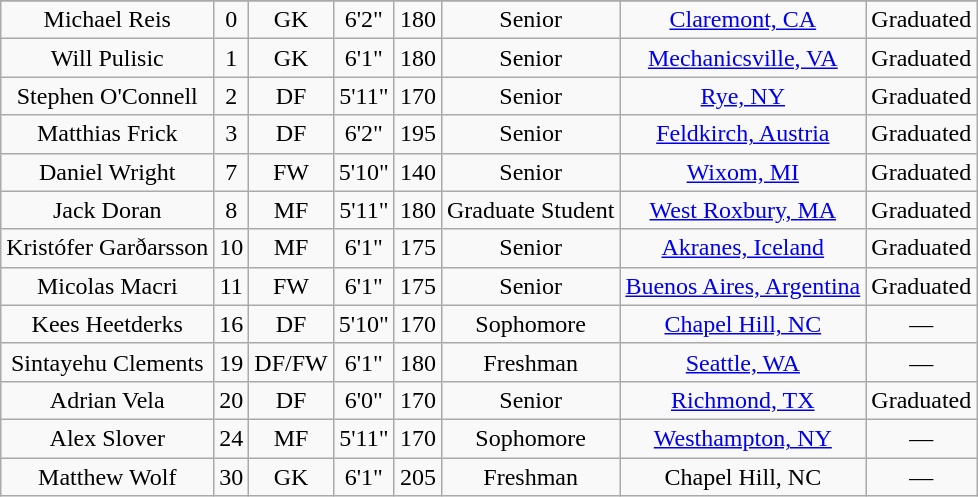<table class="wikitable sortable" border="1" style="text-align:center;">
<tr align=center>
</tr>
<tr>
<td>Michael Reis</td>
<td>0</td>
<td>GK</td>
<td>6'2"</td>
<td>180</td>
<td>Senior</td>
<td><a href='#'>Claremont, CA</a></td>
<td>Graduated</td>
</tr>
<tr>
<td>Will Pulisic</td>
<td>1</td>
<td>GK</td>
<td>6'1"</td>
<td>180</td>
<td>Senior</td>
<td><a href='#'>Mechanicsville, VA</a></td>
<td>Graduated</td>
</tr>
<tr>
<td>Stephen O'Connell</td>
<td>2</td>
<td>DF</td>
<td>5'11"</td>
<td>170</td>
<td>Senior</td>
<td><a href='#'>Rye, NY</a></td>
<td>Graduated</td>
</tr>
<tr>
<td>Matthias Frick</td>
<td>3</td>
<td>DF</td>
<td>6'2"</td>
<td>195</td>
<td>Senior</td>
<td><a href='#'>Feldkirch, Austria</a></td>
<td>Graduated</td>
</tr>
<tr>
<td>Daniel Wright</td>
<td>7</td>
<td>FW</td>
<td>5'10"</td>
<td>140</td>
<td>Senior</td>
<td><a href='#'>Wixom, MI</a></td>
<td>Graduated</td>
</tr>
<tr>
<td>Jack Doran</td>
<td>8</td>
<td>MF</td>
<td>5'11"</td>
<td>180</td>
<td>Graduate Student</td>
<td><a href='#'>West Roxbury, MA</a></td>
<td>Graduated</td>
</tr>
<tr>
<td>Kristófer Garðarsson</td>
<td>10</td>
<td>MF</td>
<td>6'1"</td>
<td>175</td>
<td>Senior</td>
<td><a href='#'>Akranes, Iceland</a></td>
<td>Graduated</td>
</tr>
<tr>
<td>Micolas Macri</td>
<td>11</td>
<td>FW</td>
<td>6'1"</td>
<td>175</td>
<td>Senior</td>
<td><a href='#'>Buenos Aires, Argentina</a></td>
<td>Graduated</td>
</tr>
<tr>
<td>Kees Heetderks</td>
<td>16</td>
<td>DF</td>
<td>5'10"</td>
<td>170</td>
<td>Sophomore</td>
<td><a href='#'>Chapel Hill, NC</a></td>
<td>—</td>
</tr>
<tr>
<td>Sintayehu Clements</td>
<td>19</td>
<td>DF/FW</td>
<td>6'1"</td>
<td>180</td>
<td>Freshman</td>
<td><a href='#'>Seattle, WA</a></td>
<td>—</td>
</tr>
<tr>
<td>Adrian Vela</td>
<td>20</td>
<td>DF</td>
<td>6'0"</td>
<td>170</td>
<td>Senior</td>
<td><a href='#'>Richmond, TX</a></td>
<td>Graduated</td>
</tr>
<tr>
<td>Alex Slover</td>
<td>24</td>
<td>MF</td>
<td>5'11"</td>
<td>170</td>
<td>Sophomore</td>
<td><a href='#'>Westhampton, NY</a></td>
<td>—</td>
</tr>
<tr>
<td>Matthew Wolf</td>
<td>30</td>
<td>GK</td>
<td>6'1"</td>
<td>205</td>
<td>Freshman</td>
<td>Chapel Hill, NC</td>
<td>—</td>
</tr>
</table>
